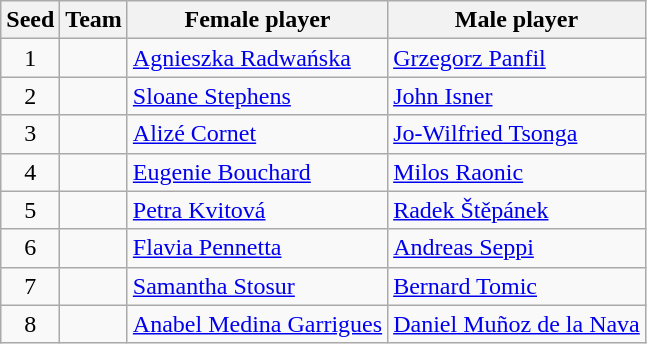<table class="wikitable">
<tr>
<th>Seed</th>
<th>Team</th>
<th>Female player</th>
<th>Male player</th>
</tr>
<tr>
<td align=center>1</td>
<td></td>
<td><a href='#'>Agnieszka Radwańska</a></td>
<td><a href='#'>Grzegorz Panfil</a></td>
</tr>
<tr>
<td align=center>2</td>
<td></td>
<td><a href='#'>Sloane Stephens</a></td>
<td><a href='#'>John Isner</a></td>
</tr>
<tr>
<td align=center>3</td>
<td></td>
<td><a href='#'>Alizé Cornet</a></td>
<td><a href='#'>Jo-Wilfried Tsonga</a></td>
</tr>
<tr>
<td align=center>4</td>
<td></td>
<td><a href='#'>Eugenie Bouchard</a></td>
<td><a href='#'>Milos Raonic</a></td>
</tr>
<tr>
<td align=center>5</td>
<td></td>
<td><a href='#'>Petra Kvitová</a></td>
<td><a href='#'>Radek Štěpánek</a></td>
</tr>
<tr>
<td align=center>6</td>
<td></td>
<td><a href='#'>Flavia Pennetta</a></td>
<td><a href='#'>Andreas Seppi</a></td>
</tr>
<tr>
<td align=center>7</td>
<td></td>
<td><a href='#'>Samantha Stosur</a></td>
<td><a href='#'>Bernard Tomic</a></td>
</tr>
<tr>
<td align=center>8</td>
<td></td>
<td><a href='#'>Anabel Medina Garrigues</a></td>
<td><a href='#'>Daniel Muñoz de la Nava</a></td>
</tr>
</table>
